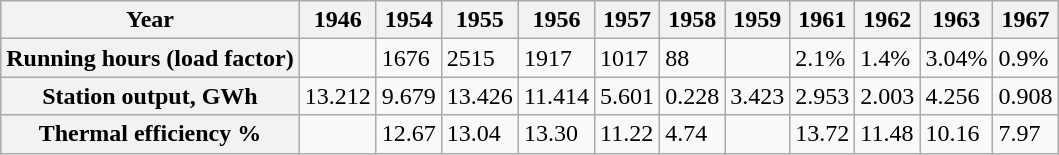<table class="wikitable">
<tr>
<th>Year</th>
<th>1946</th>
<th>1954</th>
<th>1955</th>
<th>1956</th>
<th>1957</th>
<th>1958</th>
<th>1959</th>
<th>1961</th>
<th>1962</th>
<th>1963</th>
<th>1967</th>
</tr>
<tr>
<th>Running hours (load factor)</th>
<td></td>
<td>1676</td>
<td>2515</td>
<td>1917</td>
<td>1017</td>
<td>88</td>
<td></td>
<td>2.1%</td>
<td>1.4%</td>
<td>3.04%</td>
<td>0.9%</td>
</tr>
<tr>
<th>Station output, GWh</th>
<td>13.212</td>
<td>9.679</td>
<td>13.426</td>
<td>11.414</td>
<td>5.601</td>
<td>0.228</td>
<td>3.423</td>
<td>2.953</td>
<td>2.003</td>
<td>4.256</td>
<td>0.908</td>
</tr>
<tr>
<th>Thermal efficiency %</th>
<td></td>
<td>12.67</td>
<td>13.04</td>
<td>13.30</td>
<td>11.22</td>
<td>4.74</td>
<td></td>
<td>13.72</td>
<td>11.48</td>
<td>10.16</td>
<td>7.97</td>
</tr>
</table>
